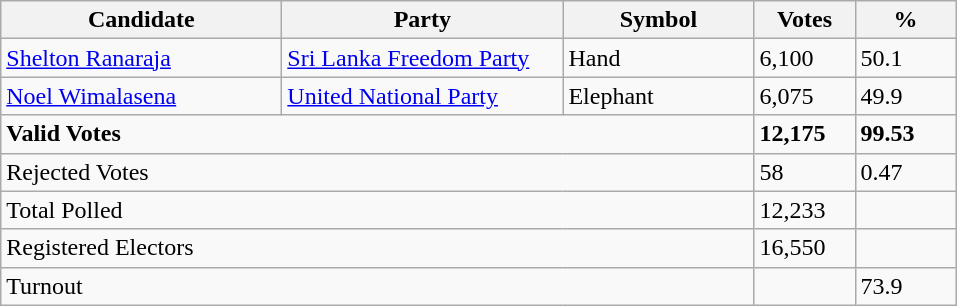<table class="wikitable" border="1" style="text-align:right;">
<tr>
<th align=left width="180">Candidate</th>
<th align=left width="180">Party</th>
<th align=left width="120">Symbol</th>
<th align=left width="60">Votes</th>
<th align=left width="60">%</th>
</tr>
<tr>
<td align=left><a href='#'>Shelton Ranaraja</a></td>
<td align=left><a href='#'>Sri Lanka Freedom Party</a></td>
<td align=left>Hand</td>
<td align=left>6,100</td>
<td align=left>50.1</td>
</tr>
<tr>
<td align=left><a href='#'>Noel Wimalasena</a></td>
<td align=left><a href='#'>United National Party</a></td>
<td align=left>Elephant</td>
<td align=left>6,075</td>
<td align=left>49.9</td>
</tr>
<tr>
<td align=left colspan=3><strong>Valid Votes</strong></td>
<td align=left><strong>12,175</strong></td>
<td align=left><strong>99.53</strong></td>
</tr>
<tr>
<td align=left colspan=3>Rejected Votes</td>
<td align=left>58</td>
<td align=left>0.47</td>
</tr>
<tr>
<td align=left colspan=3>Total Polled</td>
<td align=left>12,233</td>
<td></td>
</tr>
<tr>
<td align=left colspan=3>Registered Electors</td>
<td align=left>16,550</td>
<td></td>
</tr>
<tr>
<td align=left colspan=3>Turnout</td>
<td></td>
<td align=left>73.9</td>
</tr>
</table>
